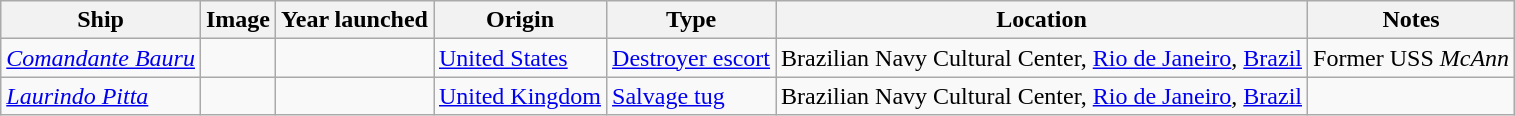<table class="wikitable sortable">
<tr>
<th>Ship</th>
<th>Image</th>
<th>Year launched</th>
<th>Origin</th>
<th>Type</th>
<th>Location</th>
<th>Notes</th>
</tr>
<tr>
<td data-sort-value="Comandante" Bauru><a href='#'><em>Comandante Bauru</em></a></td>
<td></td>
<td></td>
<td> <a href='#'>United States</a></td>
<td><a href='#'>Destroyer escort</a></td>
<td>Brazilian Navy Cultural Center, <a href='#'>Rio de Janeiro</a>, <a href='#'>Brazil</a><br></td>
<td>Former USS <em>McAnn</em></td>
</tr>
<tr>
<td data-sort-value="Laurindo" Pitta><em><a href='#'>Laurindo Pitta</a></em></td>
<td></td>
<td></td>
<td> <a href='#'>United Kingdom</a></td>
<td><a href='#'>Salvage tug</a></td>
<td>Brazilian Navy Cultural Center, <a href='#'>Rio de Janeiro</a>, <a href='#'>Brazil</a><br></td>
<td></td>
</tr>
</table>
